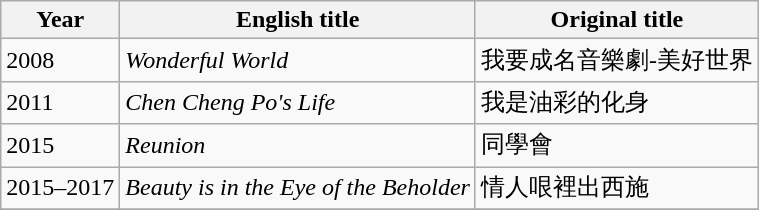<table class="wikitable sortable">
<tr>
<th>Year</th>
<th>English title</th>
<th>Original title</th>
</tr>
<tr>
<td>2008</td>
<td><em>Wonderful World</em></td>
<td>我要成名音樂劇-美好世界</td>
</tr>
<tr>
<td>2011</td>
<td><em>Chen Cheng Po's Life</em></td>
<td>我是油彩的化身</td>
</tr>
<tr>
<td>2015</td>
<td><em>Reunion</em></td>
<td>同學會</td>
</tr>
<tr>
<td>2015–2017</td>
<td><em>Beauty is in the Eye of the Beholder</em></td>
<td>情人哏裡出西施</td>
</tr>
<tr>
</tr>
</table>
